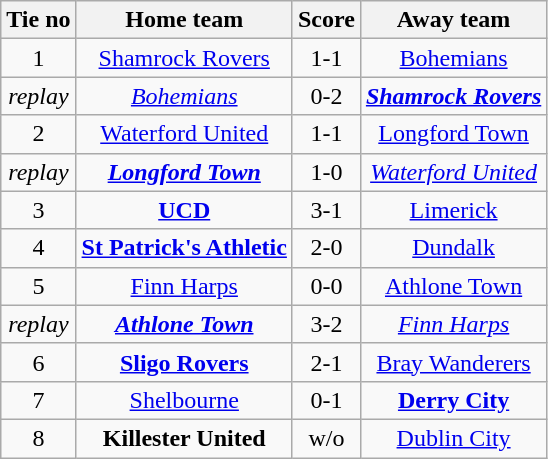<table class="wikitable" style="text-align: center">
<tr>
<th>Tie no</th>
<th>Home team</th>
<th>Score</th>
<th>Away team</th>
</tr>
<tr>
<td>1</td>
<td><a href='#'>Shamrock Rovers</a></td>
<td>1-1</td>
<td><a href='#'>Bohemians</a></td>
</tr>
<tr>
<td><em>replay</em></td>
<td><em><a href='#'>Bohemians</a></em></td>
<td>0-2</td>
<td><strong><em><a href='#'>Shamrock Rovers</a></em></strong></td>
</tr>
<tr>
<td>2</td>
<td><a href='#'>Waterford United</a></td>
<td>1-1</td>
<td><a href='#'>Longford Town</a></td>
</tr>
<tr>
<td><em>replay</em></td>
<td><strong><em><a href='#'>Longford Town</a></em></strong></td>
<td>1-0</td>
<td><em><a href='#'>Waterford United</a></em></td>
</tr>
<tr>
<td>3</td>
<td><strong><a href='#'>UCD</a></strong></td>
<td>3-1</td>
<td><a href='#'>Limerick</a></td>
</tr>
<tr>
<td>4</td>
<td><strong><a href='#'>St Patrick's Athletic</a></strong></td>
<td>2-0</td>
<td><a href='#'>Dundalk</a></td>
</tr>
<tr>
<td>5</td>
<td><a href='#'>Finn Harps</a></td>
<td>0-0</td>
<td><a href='#'>Athlone Town</a></td>
</tr>
<tr>
<td><em>replay</em></td>
<td><strong><em><a href='#'>Athlone Town</a></em></strong></td>
<td>3-2</td>
<td><em><a href='#'>Finn Harps</a></em></td>
</tr>
<tr>
<td>6</td>
<td><strong><a href='#'>Sligo Rovers</a></strong></td>
<td>2-1</td>
<td><a href='#'>Bray Wanderers</a></td>
</tr>
<tr>
<td>7</td>
<td><a href='#'>Shelbourne</a></td>
<td>0-1</td>
<td><strong><a href='#'>Derry City</a></strong></td>
</tr>
<tr>
<td>8</td>
<td><strong>Killester United</strong></td>
<td>w/o</td>
<td><a href='#'>Dublin City</a></td>
</tr>
</table>
